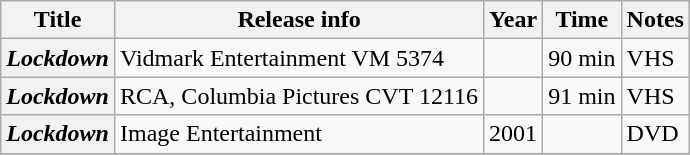<table class="wikitable plainrowheaders sortable">
<tr>
<th scope="col">Title</th>
<th scope="col">Release info</th>
<th scope="col">Year</th>
<th scope="col">Time</th>
<th scope="col" class="unsortable">Notes</th>
</tr>
<tr>
<th scope="row"><em>Lockdown</em></th>
<td>Vidmark Entertainment VM 5374</td>
<td></td>
<td>90 min</td>
<td>VHS</td>
</tr>
<tr>
<th scope="row"><em>Lockdown</em></th>
<td>RCA, Columbia Pictures CVT 12116</td>
<td></td>
<td>91 min</td>
<td>VHS</td>
</tr>
<tr>
<th scope="row"><em>Lockdown</em></th>
<td>Image Entertainment</td>
<td>2001</td>
<td></td>
<td>DVD</td>
</tr>
<tr>
</tr>
</table>
